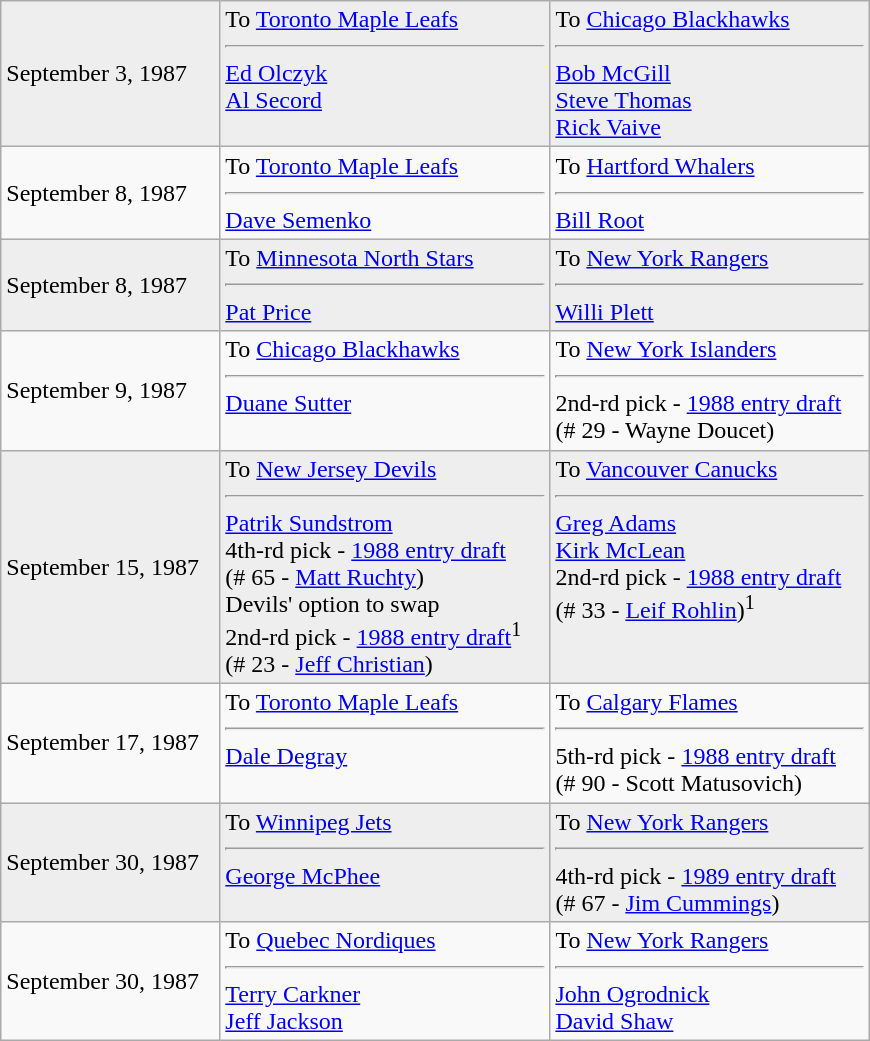<table class="wikitable" style="border:1px solid #999; width:580px;">
<tr style="background:#eee;">
<td>September 3, 1987</td>
<td valign="top">To <a href='#'>Toronto Maple Leafs</a><hr><a href='#'>Ed Olczyk</a><br><a href='#'>Al Secord</a></td>
<td valign="top">To <a href='#'>Chicago Blackhawks</a><hr><a href='#'>Bob McGill</a><br><a href='#'>Steve Thomas</a><br><a href='#'>Rick Vaive</a></td>
</tr>
<tr>
<td>September 8, 1987</td>
<td valign="top">To <a href='#'>Toronto Maple Leafs</a><hr><a href='#'>Dave Semenko</a></td>
<td valign="top">To <a href='#'>Hartford Whalers</a><hr><a href='#'>Bill Root</a></td>
</tr>
<tr style="background:#eee;">
<td>September 8, 1987</td>
<td valign="top">To <a href='#'>Minnesota North Stars</a><hr><a href='#'>Pat Price</a></td>
<td valign="top">To <a href='#'>New York Rangers</a><hr><a href='#'>Willi Plett</a></td>
</tr>
<tr>
<td>September 9, 1987</td>
<td valign="top">To <a href='#'>Chicago Blackhawks</a><hr><a href='#'>Duane Sutter</a></td>
<td valign="top">To <a href='#'>New York Islanders</a><hr>2nd-rd pick - <a href='#'>1988 entry draft</a><br>(# 29 - Wayne Doucet)</td>
</tr>
<tr style="background:#eee;">
<td>September 15, 1987</td>
<td valign="top">To <a href='#'>New Jersey Devils</a><hr><a href='#'>Patrik Sundstrom</a><br>4th-rd pick - <a href='#'>1988 entry draft</a><br>(# 65 - <a href='#'>Matt Ruchty</a>)<br>Devils' option to swap<br>2nd-rd pick - <a href='#'>1988 entry draft</a><sup>1</sup><br>(# 23 - <a href='#'>Jeff Christian</a>)</td>
<td valign="top">To <a href='#'>Vancouver Canucks</a><hr><a href='#'>Greg Adams</a><br><a href='#'>Kirk McLean</a><br>2nd-rd pick - <a href='#'>1988 entry draft</a><br>(# 33 - <a href='#'>Leif Rohlin</a>)<sup>1</sup></td>
</tr>
<tr>
<td>September 17, 1987</td>
<td valign="top">To <a href='#'>Toronto Maple Leafs</a><hr><a href='#'>Dale Degray</a></td>
<td valign="top">To <a href='#'>Calgary Flames</a><hr>5th-rd pick - <a href='#'>1988 entry draft</a><br>(# 90 - Scott Matusovich)</td>
</tr>
<tr style="background:#eee;">
<td>September 30, 1987</td>
<td valign="top">To <a href='#'>Winnipeg Jets</a><hr><a href='#'>George McPhee</a></td>
<td valign="top">To <a href='#'>New York Rangers</a><hr>4th-rd pick - <a href='#'>1989 entry draft</a><br>(# 67 - <a href='#'>Jim Cummings</a>)</td>
</tr>
<tr>
<td>September 30, 1987</td>
<td valign="top">To <a href='#'>Quebec Nordiques</a><hr><a href='#'>Terry Carkner</a><br><a href='#'>Jeff Jackson</a></td>
<td valign="top">To <a href='#'>New York Rangers</a><hr><a href='#'>John Ogrodnick</a><br><a href='#'>David Shaw</a></td>
</tr>
</table>
